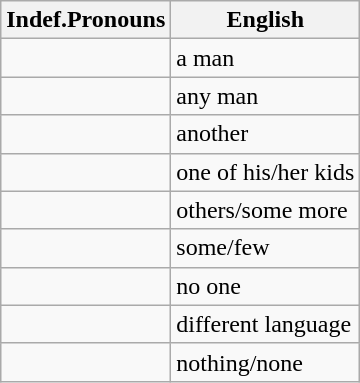<table class="wikitable">
<tr>
<th>Indef.Pronouns</th>
<th>English</th>
</tr>
<tr>
<td></td>
<td>a man</td>
</tr>
<tr>
<td></td>
<td>any man</td>
</tr>
<tr>
<td></td>
<td>another</td>
</tr>
<tr>
<td></td>
<td>one of his/her kids</td>
</tr>
<tr>
<td></td>
<td>others/some more</td>
</tr>
<tr>
<td></td>
<td>some/few</td>
</tr>
<tr>
<td></td>
<td>no one</td>
</tr>
<tr>
<td></td>
<td>different language</td>
</tr>
<tr>
<td></td>
<td>nothing/none</td>
</tr>
</table>
